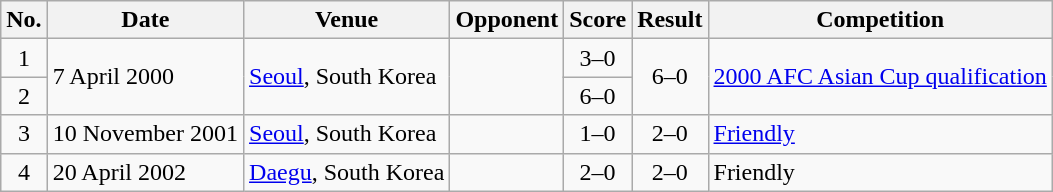<table class="wikitable sortable">
<tr>
<th>No.</th>
<th>Date</th>
<th>Venue</th>
<th>Opponent</th>
<th>Score</th>
<th>Result</th>
<th>Competition</th>
</tr>
<tr>
<td align="center">1</td>
<td rowspan="2">7 April 2000</td>
<td rowspan="2"><a href='#'>Seoul</a>, South Korea</td>
<td rowspan="2"></td>
<td align="center">3–0</td>
<td align="center" rowspan="2">6–0</td>
<td rowspan="2"><a href='#'>2000 AFC Asian Cup qualification</a></td>
</tr>
<tr>
<td align="center">2</td>
<td align="center">6–0</td>
</tr>
<tr>
<td align="center">3</td>
<td>10 November 2001</td>
<td><a href='#'>Seoul</a>, South Korea</td>
<td></td>
<td align="center">1–0</td>
<td align="center">2–0</td>
<td><a href='#'>Friendly</a></td>
</tr>
<tr>
<td align="center">4</td>
<td>20 April 2002</td>
<td><a href='#'>Daegu</a>, South Korea</td>
<td></td>
<td align="center">2–0</td>
<td align="center">2–0</td>
<td>Friendly</td>
</tr>
</table>
